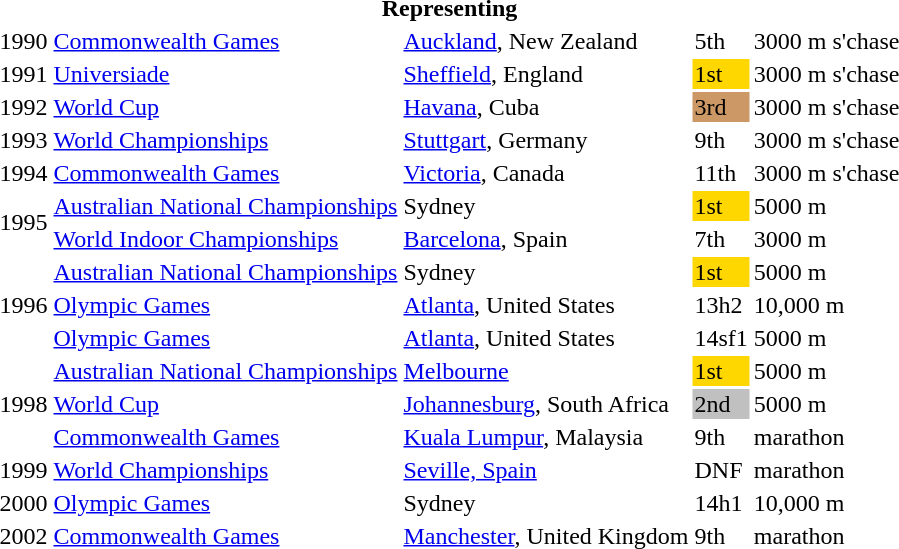<table>
<tr>
<th colspan="5">Representing </th>
</tr>
<tr>
<td>1990</td>
<td><a href='#'>Commonwealth Games</a></td>
<td><a href='#'>Auckland</a>, New Zealand</td>
<td>5th</td>
<td>3000 m s'chase</td>
</tr>
<tr>
<td>1991</td>
<td><a href='#'>Universiade</a></td>
<td><a href='#'>Sheffield</a>, England</td>
<td bgcolor="gold">1st</td>
<td>3000 m s'chase</td>
</tr>
<tr>
<td>1992</td>
<td><a href='#'>World Cup</a></td>
<td><a href='#'>Havana</a>, Cuba</td>
<td bgcolor="cc9966">3rd</td>
<td>3000 m s'chase</td>
</tr>
<tr>
<td>1993</td>
<td><a href='#'>World Championships</a></td>
<td><a href='#'>Stuttgart</a>, Germany</td>
<td>9th</td>
<td>3000 m s'chase</td>
</tr>
<tr>
<td>1994</td>
<td><a href='#'>Commonwealth Games</a></td>
<td><a href='#'>Victoria</a>, Canada</td>
<td>11th</td>
<td>3000 m s'chase</td>
</tr>
<tr>
<td rowspan=2>1995</td>
<td><a href='#'>Australian National Championships</a></td>
<td>Sydney</td>
<td bgcolor="gold">1st</td>
<td>5000 m</td>
</tr>
<tr>
<td><a href='#'>World Indoor Championships</a></td>
<td><a href='#'>Barcelona</a>, Spain</td>
<td>7th</td>
<td>3000 m</td>
</tr>
<tr>
<td rowspan=3>1996</td>
<td><a href='#'>Australian National Championships</a></td>
<td>Sydney</td>
<td bgcolor="gold">1st</td>
<td>5000 m</td>
</tr>
<tr>
<td><a href='#'>Olympic Games</a></td>
<td><a href='#'>Atlanta</a>, United States</td>
<td>13h2</td>
<td>10,000 m</td>
</tr>
<tr>
<td><a href='#'>Olympic Games</a></td>
<td><a href='#'>Atlanta</a>, United States</td>
<td>14sf1</td>
<td>5000 m</td>
</tr>
<tr>
<td rowspan=3>1998</td>
<td><a href='#'>Australian National Championships</a></td>
<td><a href='#'>Melbourne</a></td>
<td bgcolor="gold">1st</td>
<td>5000 m</td>
</tr>
<tr>
<td><a href='#'>World Cup</a></td>
<td><a href='#'>Johannesburg</a>, South Africa</td>
<td bgcolor="silver">2nd</td>
<td>5000 m</td>
</tr>
<tr>
<td><a href='#'>Commonwealth Games</a></td>
<td><a href='#'>Kuala Lumpur</a>, Malaysia</td>
<td>9th</td>
<td>marathon</td>
</tr>
<tr>
<td>1999</td>
<td><a href='#'>World Championships</a></td>
<td><a href='#'>Seville, Spain</a></td>
<td>DNF</td>
<td>marathon</td>
</tr>
<tr>
<td>2000</td>
<td><a href='#'>Olympic Games</a></td>
<td>Sydney</td>
<td>14h1</td>
<td>10,000 m</td>
</tr>
<tr>
<td>2002</td>
<td><a href='#'>Commonwealth Games</a></td>
<td><a href='#'>Manchester</a>, United Kingdom</td>
<td>9th</td>
<td>marathon</td>
</tr>
</table>
